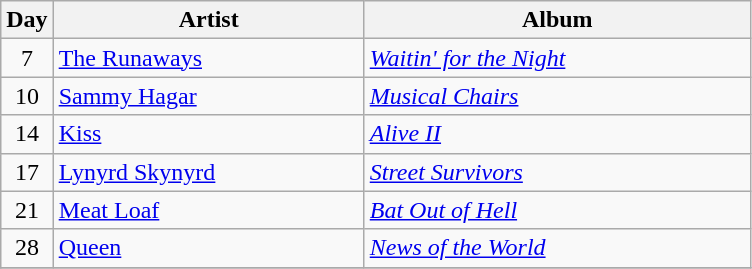<table class="wikitable" border="1">
<tr>
<th>Day</th>
<th width="200">Artist</th>
<th width="250">Album</th>
</tr>
<tr>
<td style="text-align:center;" rowspan="1">7</td>
<td><a href='#'>The Runaways</a></td>
<td><em><a href='#'>Waitin' for the Night</a></em></td>
</tr>
<tr>
<td style="text-align:center;" rowspan="1">10</td>
<td><a href='#'>Sammy Hagar</a></td>
<td><em><a href='#'>Musical Chairs</a></em></td>
</tr>
<tr>
<td style="text-align:center;" rowspan="1">14</td>
<td><a href='#'>Kiss</a></td>
<td><em><a href='#'>Alive II</a></em></td>
</tr>
<tr>
<td style="text-align:center;" rowspan="1">17</td>
<td><a href='#'>Lynyrd Skynyrd</a></td>
<td><em><a href='#'>Street Survivors</a></em></td>
</tr>
<tr>
<td style="text-align:center;" rowspan="1">21</td>
<td><a href='#'>Meat Loaf</a></td>
<td><em><a href='#'>Bat Out of Hell</a></em></td>
</tr>
<tr>
<td rowspan="1" style="text-align:center;">28</td>
<td><a href='#'>Queen</a></td>
<td><em><a href='#'>News of the World</a></em></td>
</tr>
<tr>
</tr>
</table>
